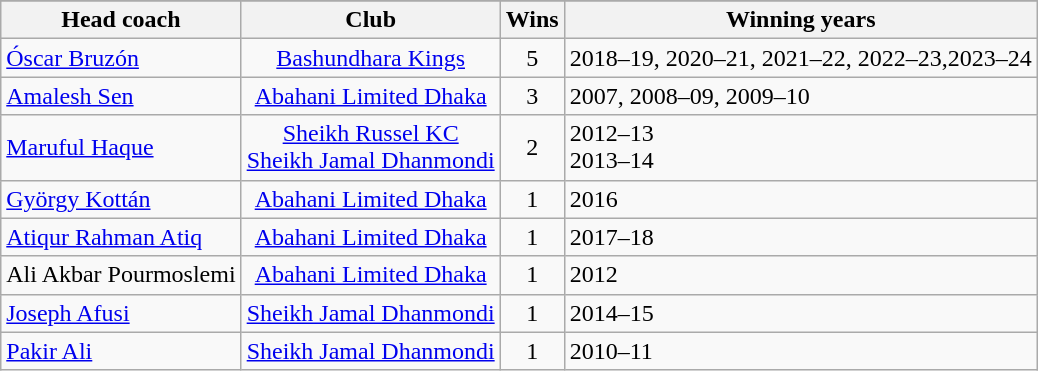<table class="wikitable">
<tr>
</tr>
<tr>
<th>Head coach</th>
<th>Club</th>
<th>Wins</th>
<th>Winning years</th>
</tr>
<tr>
<td> <a href='#'>Óscar Bruzón</a></td>
<td style="text-align:center"><a href='#'>Bashundhara Kings</a></td>
<td style="text-align:center">5</td>
<td>2018–19, 2020–21, 2021–22, 2022–23,2023–24</td>
</tr>
<tr>
<td> <a href='#'>Amalesh Sen</a></td>
<td style="text-align:center"><a href='#'>Abahani Limited Dhaka</a></td>
<td style="text-align:center">3</td>
<td>2007, 2008–09, 2009–10</td>
</tr>
<tr>
<td> <a href='#'>Maruful Haque</a></td>
<td style="text-align:center"><a href='#'>Sheikh Russel KC</a><br><a href='#'>Sheikh Jamal Dhanmondi</a></td>
<td style="text-align:center">2</td>
<td>2012–13<br>2013–14</td>
</tr>
<tr>
<td> <a href='#'>György Kottán</a></td>
<td style="text-align:center"><a href='#'>Abahani Limited Dhaka</a></td>
<td style="text-align:center">1</td>
<td>2016</td>
</tr>
<tr>
<td> <a href='#'>Atiqur Rahman Atiq</a></td>
<td style="text-align:center"><a href='#'>Abahani Limited Dhaka</a></td>
<td style="text-align:center">1</td>
<td>2017–18</td>
</tr>
<tr>
<td> Ali Akbar Pourmoslemi</td>
<td style="text-align:center"><a href='#'>Abahani Limited Dhaka</a></td>
<td style="text-align:center">1</td>
<td>2012</td>
</tr>
<tr>
<td> <a href='#'>Joseph Afusi</a></td>
<td style="text-align:center"><a href='#'>Sheikh Jamal Dhanmondi</a></td>
<td style="text-align:center">1</td>
<td>2014–15</td>
</tr>
<tr>
<td> <a href='#'>Pakir Ali</a></td>
<td style="text-align:center"><a href='#'>Sheikh Jamal Dhanmondi</a></td>
<td style="text-align:center">1</td>
<td>2010–11</td>
</tr>
</table>
